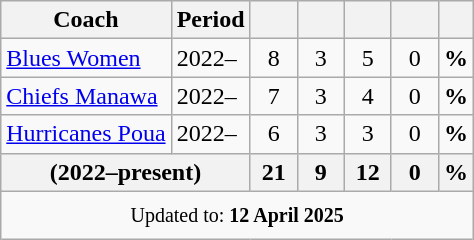<table class="wikitable" style="text-align: center;">
<tr>
<th>Coach</th>
<th>Period</th>
<th style="width:1.5em;"></th>
<th style="width:1.5em;"></th>
<th style="width:1.5em;"></th>
<th style="width:1.5em;"></th>
<th></th>
</tr>
<tr>
<td align=left> <a href='#'>Blues Women</a></td>
<td align=left>2022–</td>
<td>8</td>
<td>3</td>
<td>5</td>
<td>0</td>
<td><strong>%</strong></td>
</tr>
<tr>
<td align=left> <a href='#'>Chiefs Manawa</a></td>
<td align=left>2022–</td>
<td>7</td>
<td>3</td>
<td>4</td>
<td>0</td>
<td><strong>%</strong></td>
</tr>
<tr>
<td align=left> <a href='#'>Hurricanes Poua</a></td>
<td align=left>2022–</td>
<td>6</td>
<td>3</td>
<td>3</td>
<td>0</td>
<td><strong>%</strong></td>
</tr>
<tr>
<th colspan=2>(2022–present)</th>
<th>21</th>
<th>9</th>
<th>12</th>
<th>0</th>
<th><strong>%</strong></th>
</tr>
<tr align=center>
<td colspan=7 style="border-bottom:1px transparent; line-height:150%;"><small>Updated to: <strong>12 April 2025</strong></small></td>
</tr>
</table>
